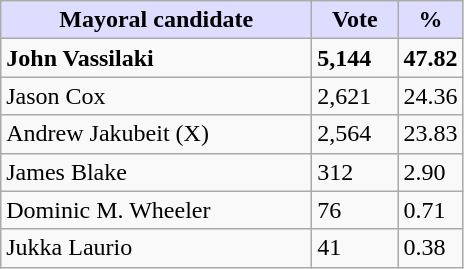<table class="wikitable">
<tr>
<th style="background:#ddf;" width="200px">Mayoral candidate</th>
<th style="background:#ddf;" width="50px">Vote</th>
<th style="background:#ddf;" width="30px">%</th>
</tr>
<tr>
<td><strong>John Vassilaki</strong></td>
<td><strong>5,144</strong></td>
<td><strong>47.82</strong></td>
</tr>
<tr>
<td>Jason Cox</td>
<td>2,621</td>
<td>24.36</td>
</tr>
<tr>
<td>Andrew Jakubeit (X)</td>
<td>2,564</td>
<td>23.83</td>
</tr>
<tr>
<td>James Blake</td>
<td>312</td>
<td>2.90</td>
</tr>
<tr>
<td>Dominic M. Wheeler</td>
<td>76</td>
<td>0.71</td>
</tr>
<tr>
<td>Jukka Laurio</td>
<td>41</td>
<td>0.38</td>
</tr>
</table>
